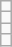<table class="wikitable">
<tr>
<td></td>
</tr>
<tr>
<td></td>
</tr>
<tr>
<td></td>
</tr>
<tr>
<td></td>
</tr>
</table>
